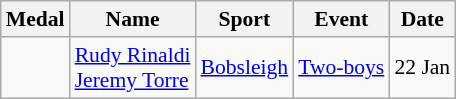<table class="wikitable sortable" style="font-size:90%">
<tr>
<th>Medal</th>
<th>Name</th>
<th>Sport</th>
<th>Event</th>
<th>Date</th>
</tr>
<tr>
<td></td>
<td><a href='#'>Rudy Rinaldi</a><br><a href='#'>Jeremy Torre</a></td>
<td><a href='#'>Bobsleigh</a></td>
<td><a href='#'>Two-boys</a></td>
<td>22 Jan</td>
</tr>
</table>
